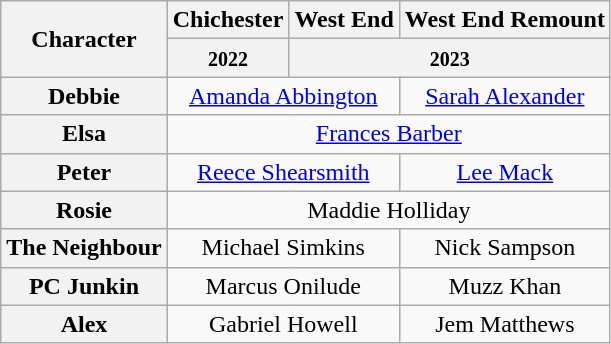<table class="wikitable">
<tr>
<th rowspan="2">Character</th>
<th>Chichester</th>
<th>West End</th>
<th>West End Remount</th>
</tr>
<tr>
<th><small>2022</small></th>
<th colspan="2"><small>2023</small></th>
</tr>
<tr>
<th>Debbie</th>
<td colspan="2" align=center><a href='#'>Amanda Abbington</a></td>
<td align=center><a href='#'>Sarah Alexander</a></td>
</tr>
<tr>
<th>Elsa</th>
<td colspan="3" align=center><a href='#'>Frances Barber</a></td>
</tr>
<tr>
<th>Peter</th>
<td colspan="2" align=center><a href='#'>Reece Shearsmith</a></td>
<td align=center><a href='#'>Lee Mack</a></td>
</tr>
<tr>
<th>Rosie</th>
<td colspan="3" align=center>Maddie Holliday</td>
</tr>
<tr>
<th>The Neighbour</th>
<td colspan="2" align=center>Michael Simkins</td>
<td align=center>Nick Sampson</td>
</tr>
<tr>
<th>PC Junkin</th>
<td colspan="2" align=center>Marcus Onilude</td>
<td align=center>Muzz Khan</td>
</tr>
<tr>
<th>Alex</th>
<td colspan="2" align=center>Gabriel Howell</td>
<td align=center>Jem Matthews</td>
</tr>
</table>
